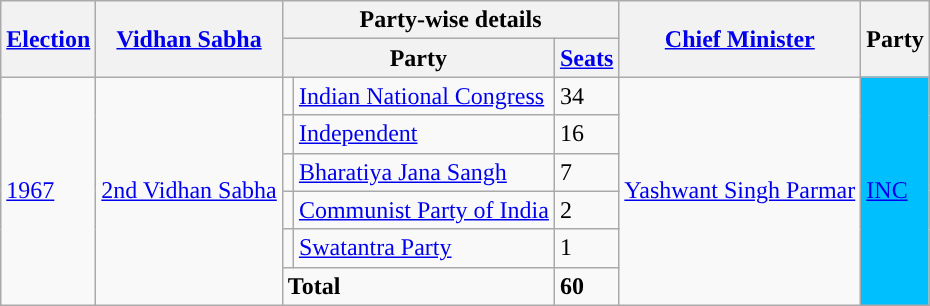<table class="wikitable sortable">
<tr>
<th rowspan="2"><a href='#'>Election</a></th>
<th rowspan="2"><a href='#'>Vidhan Sabha</a></th>
<th colspan="3">Party-wise details</th>
<th rowspan="2"><a href='#'>Chief Minister</a></th>
<th rowspan="2">Party</th>
</tr>
<tr>
<th colspan="2">Party</th>
<th><a href='#'>Seats</a></th>
</tr>
<tr>
<td rowspan="6"><a href='#'>1967</a></td>
<td rowspan="6"><a href='#'>2nd Vidhan Sabha</a></td>
<td style="background-color: "></td>
<td><a href='#'>Indian National Congress</a></td>
<td>34</td>
<td rowspan="6"><a href='#'>Yashwant Singh Parmar</a></td>
<td rowspan="6" bgcolor="#00BFFF"><a href='#'>INC</a></td>
</tr>
<tr>
<td style="background-color: "></td>
<td><a href='#'>Independent</a></td>
<td>16</td>
</tr>
<tr>
<td style="background-color: "></td>
<td><a href='#'>Bharatiya Jana Sangh</a></td>
<td>7</td>
</tr>
<tr>
<td style="background-color: "></td>
<td><a href='#'>Communist Party of India</a></td>
<td>2</td>
</tr>
<tr>
<td style="background-color: "></td>
<td><a href='#'>Swatantra Party</a></td>
<td>1</td>
</tr>
<tr>
<td colspan="2"><strong>Total</strong></td>
<td><strong>60</strong></td>
</tr>
</table>
